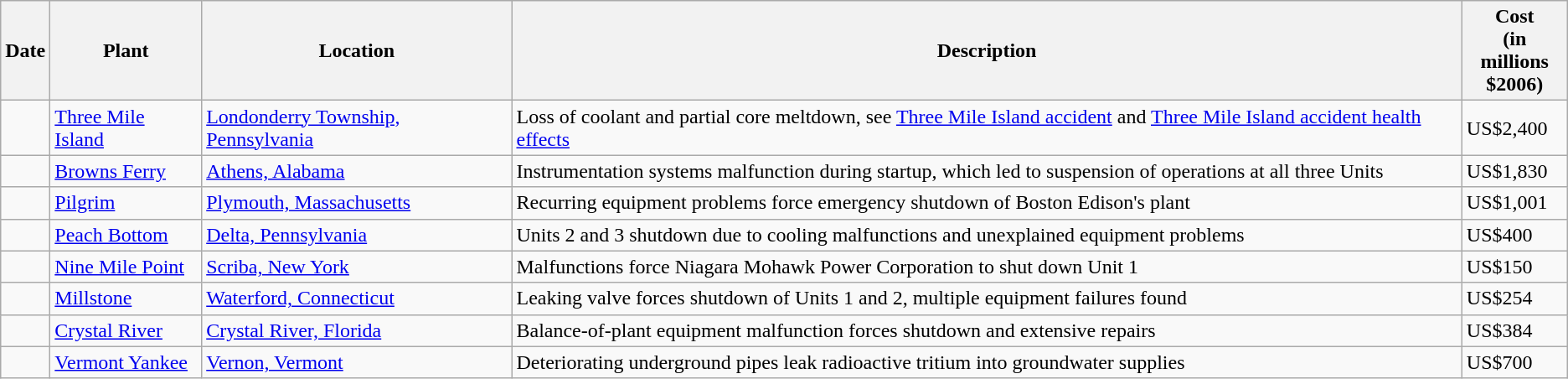<table class="wikitable sortable">
<tr>
<th>Date</th>
<th>Plant</th>
<th>Location</th>
<th class="unsortable">Description</th>
<th>Cost <br> (in millions <br> $2006)</th>
</tr>
<tr>
<td></td>
<td><a href='#'>Three Mile Island</a></td>
<td><a href='#'>Londonderry Township, Pennsylvania</a></td>
<td>Loss of coolant and partial core meltdown, see <a href='#'>Three Mile Island accident</a> and <a href='#'>Three Mile Island accident health effects</a></td>
<td> US$2,400</td>
</tr>
<tr>
<td></td>
<td><a href='#'>Browns Ferry</a></td>
<td><a href='#'>Athens, Alabama</a></td>
<td>Instrumentation systems malfunction during startup, which led to suspension of operations at all three Units</td>
<td> US$1,830</td>
</tr>
<tr>
<td></td>
<td><a href='#'>Pilgrim</a></td>
<td><a href='#'>Plymouth, Massachusetts</a></td>
<td>Recurring equipment problems force emergency shutdown of Boston Edison's plant</td>
<td> US$1,001</td>
</tr>
<tr>
<td></td>
<td><a href='#'>Peach Bottom</a></td>
<td><a href='#'>Delta, Pennsylvania</a></td>
<td>Units 2 and 3 shutdown due to cooling malfunctions and unexplained equipment problems</td>
<td> US$400</td>
</tr>
<tr>
<td></td>
<td><a href='#'>Nine Mile Point</a></td>
<td><a href='#'>Scriba, New York</a></td>
<td>Malfunctions force Niagara Mohawk Power Corporation to shut down Unit 1</td>
<td> US$150</td>
</tr>
<tr>
<td></td>
<td><a href='#'>Millstone</a></td>
<td><a href='#'>Waterford, Connecticut</a></td>
<td>Leaking valve forces shutdown of Units 1 and 2, multiple equipment failures found</td>
<td> US$254</td>
</tr>
<tr>
<td></td>
<td><a href='#'>Crystal River</a></td>
<td><a href='#'>Crystal River, Florida</a></td>
<td>Balance-of-plant equipment malfunction forces shutdown and extensive repairs</td>
<td> US$384</td>
</tr>
<tr>
<td></td>
<td><a href='#'>Vermont Yankee</a></td>
<td><a href='#'>Vernon, Vermont</a></td>
<td>Deteriorating underground pipes leak radioactive tritium into groundwater supplies</td>
<td> US$700</td>
</tr>
</table>
